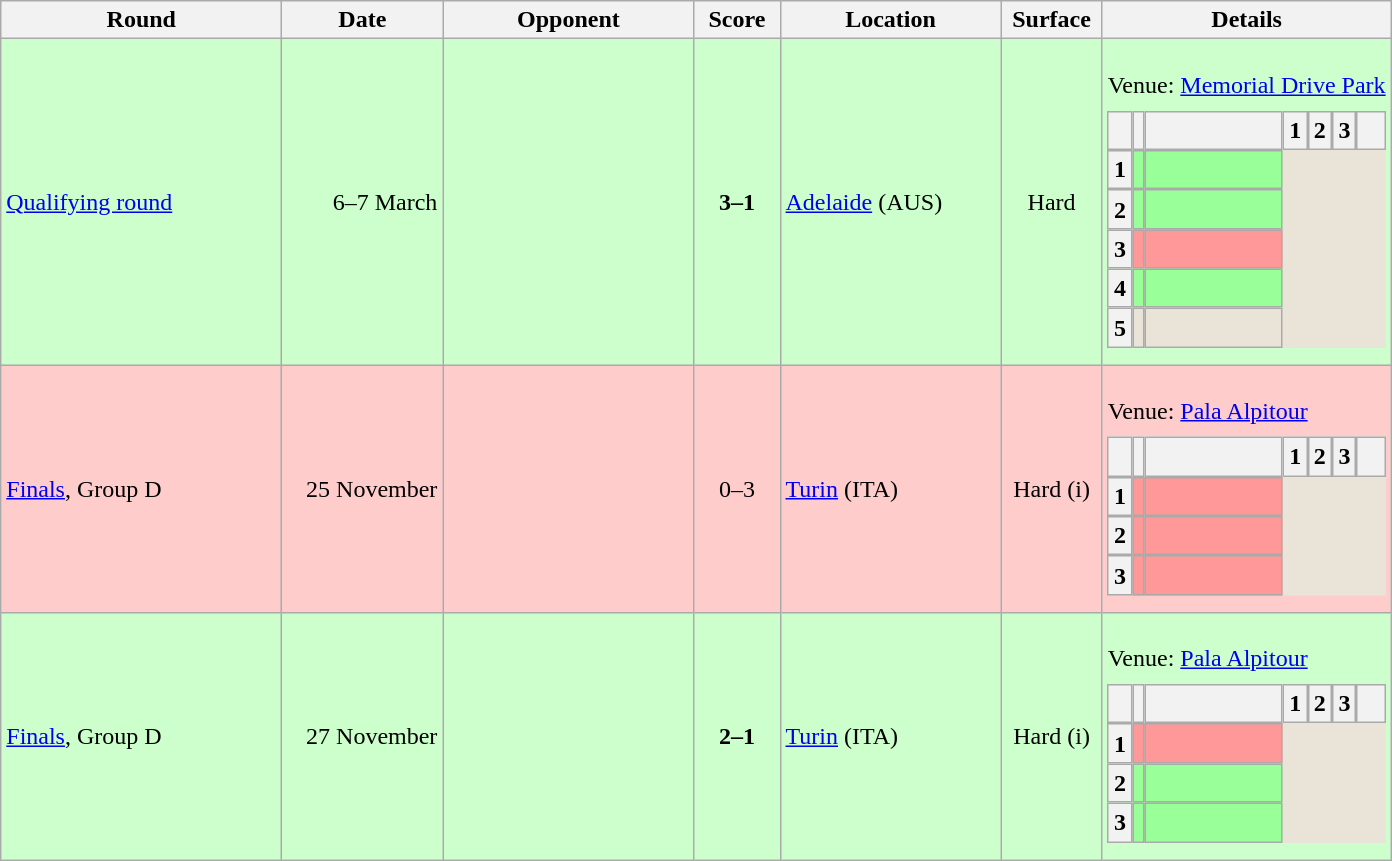<table class="wikitable" style="text-align:left; width:%">
<tr>
<th width="180">Round</th>
<th width="100">Date</th>
<th width="160">Opponent</th>
<th width="50">Score</th>
<th width="140">Location</th>
<th width="60">Surface</th>
<th width=>Details</th>
</tr>
<tr style="background-color:#cfc">
<td><a href='#'>Qualifying round</a></td>
<td align=right>6–7 March</td>
<td></td>
<td align="center"><strong>3–1</strong></td>
<td><a href='#'>Adelaide</a> (AUS)</td>
<td align="center">Hard</td>
<td><br>Venue: <a href='#'>Memorial Drive Park</a><table cellpadding="0" cellspacing="0" style="margin: 0.5em 1em 0.5em 0; background: #EAE3D8;" width=100%>
<tr style="text-align:left;background-color:#EAE3D8;">
<th width=3%></th>
<th></th>
<th width=62%></th>
<th width=6%>1</th>
<th width=6%>2</th>
<th width=6%>3</th>
<th width=12%></th>
</tr>
<tr style="background-color:#9f9">
<th>1</th>
<td><br></td>
<td></td>
</tr>
<tr style="background-color:#9f9">
<th>2</th>
<td><br></td>
<td></td>
</tr>
<tr style="background-color:#f99">
<th>3</th>
<td><br></td>
<td></td>
</tr>
<tr style="background-color:#9f9">
<th>4</th>
<td><br></td>
<td></td>
</tr>
<tr style="background-color:#EAE3D8">
<th>5</th>
<td><br></td>
<td></td>
</tr>
</table>
</td>
</tr>
<tr style="background-color:#fcc">
<td><a href='#'>Finals</a>, Group D</td>
<td align=right>25 November</td>
<td></td>
<td align="center">0–3</td>
<td><a href='#'>Turin</a> (ITA)</td>
<td align="center">Hard (i)</td>
<td><br>Venue: <a href='#'>Pala Alpitour</a><table cellpadding="0" cellspacing="0" style="margin: 0.5em 1em 0.5em 0; background: #EAE3D8;" width=100%}}>
<tr style="text-align:left;background-color:#EAE3D8;">
<th width=3%></th>
<th></th>
<th width=62%></th>
<th width=6%>1</th>
<th width=6%>2</th>
<th width=6%>3</th>
<th width=12%></th>
</tr>
<tr style="background-color:#f99">
<th>1</th>
<td><br></td>
<td></td>
</tr>
<tr style="background-color:#f99">
<th>2</th>
<td><br></td>
<td></td>
</tr>
<tr style="background-color:#f99">
<th>3</th>
<td><br></td>
<td></td>
</tr>
</table>
</td>
</tr>
<tr style="background-color:#cfc">
<td><a href='#'>Finals</a>, Group D</td>
<td align=right>27 November</td>
<td></td>
<td align="center"><strong>2–1</strong></td>
<td><a href='#'>Turin</a> (ITA)</td>
<td align="center">Hard (i)</td>
<td><br>Venue: <a href='#'>Pala Alpitour</a><table cellpadding="0" cellspacing="0" style="margin: 0.5em 1em 0.5em 0; background: #EAE3D8;" width=100%}}>
<tr style="text-align:left;background-color:#EAE3D8;">
<th width=3%></th>
<th></th>
<th width=62%></th>
<th width=6%>1</th>
<th width=6%>2</th>
<th width=6%>3</th>
<th width=12%></th>
</tr>
<tr style="background-color:#f99">
<th>1</th>
<td><br></td>
<td></td>
</tr>
<tr style="background-color:#9f9;">
<th>2</th>
<td><br></td>
<td></td>
</tr>
<tr style="background-color:#9f9">
<th>3</th>
<td><br></td>
<td></td>
</tr>
</table>
</td>
</tr>
</table>
